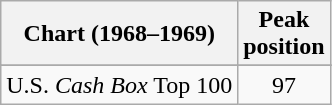<table class="wikitable">
<tr>
<th align="left">Chart (1968–1969)</th>
<th align="center">Peak<br>position</th>
</tr>
<tr>
</tr>
<tr>
<td>U.S. <em>Cash Box</em> Top 100</td>
<td align="center">97</td>
</tr>
</table>
